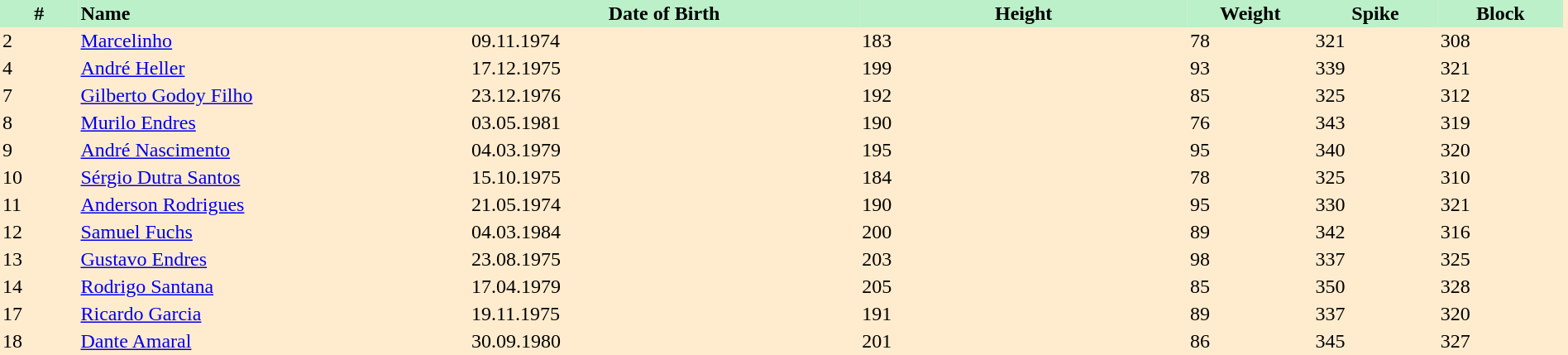<table border=0 cellpadding=2 cellspacing=0  |- style="background: #FFECCE" style="text-align:center; font-size:90%;" width=100%>
<tr style="background: #BBF0C9">
<th width=5%>#</th>
<th width=25% align=left>Name</th>
<th width=25%>Date of Birth</th>
<th width=21%>Height</th>
<th width=8%>Weight</th>
<th width=8%>Spike</th>
<th width=8%>Block</th>
</tr>
<tr>
<td>2</td>
<td align=left><a href='#'>Marcelinho</a></td>
<td>09.11.1974</td>
<td>183</td>
<td>78</td>
<td>321</td>
<td>308</td>
<td></td>
</tr>
<tr>
<td>4</td>
<td align=left><a href='#'>André Heller</a></td>
<td>17.12.1975</td>
<td>199</td>
<td>93</td>
<td>339</td>
<td>321</td>
</tr>
<tr>
<td>7</td>
<td align=left><a href='#'>Gilberto Godoy Filho</a></td>
<td>23.12.1976</td>
<td>192</td>
<td>85</td>
<td>325</td>
<td>312</td>
<td></td>
</tr>
<tr>
<td>8</td>
<td align=left><a href='#'>Murilo Endres</a></td>
<td>03.05.1981</td>
<td>190</td>
<td>76</td>
<td>343</td>
<td>319</td>
<td></td>
</tr>
<tr>
<td>9</td>
<td align=left><a href='#'>André Nascimento</a></td>
<td>04.03.1979</td>
<td>195</td>
<td>95</td>
<td>340</td>
<td>320</td>
<td></td>
</tr>
<tr>
<td>10</td>
<td align=left><a href='#'>Sérgio Dutra Santos</a></td>
<td>15.10.1975</td>
<td>184</td>
<td>78</td>
<td>325</td>
<td>310</td>
<td></td>
</tr>
<tr>
<td>11</td>
<td align=left><a href='#'>Anderson Rodrigues</a></td>
<td>21.05.1974</td>
<td>190</td>
<td>95</td>
<td>330</td>
<td>321</td>
<td></td>
</tr>
<tr>
<td>12</td>
<td align=left><a href='#'>Samuel Fuchs</a></td>
<td>04.03.1984</td>
<td>200</td>
<td>89</td>
<td>342</td>
<td>316</td>
<td></td>
</tr>
<tr>
<td>13</td>
<td align=left><a href='#'>Gustavo Endres</a></td>
<td>23.08.1975</td>
<td>203</td>
<td>98</td>
<td>337</td>
<td>325</td>
<td></td>
</tr>
<tr>
<td>14</td>
<td align=left><a href='#'>Rodrigo Santana</a></td>
<td>17.04.1979</td>
<td>205</td>
<td>85</td>
<td>350</td>
<td>328</td>
<td></td>
</tr>
<tr>
<td>17</td>
<td align=left><a href='#'>Ricardo Garcia</a></td>
<td>19.11.1975</td>
<td>191</td>
<td>89</td>
<td>337</td>
<td>320</td>
<td></td>
</tr>
<tr>
<td>18</td>
<td align=left><a href='#'>Dante Amaral</a></td>
<td>30.09.1980</td>
<td>201</td>
<td>86</td>
<td>345</td>
<td>327</td>
<td></td>
</tr>
</table>
